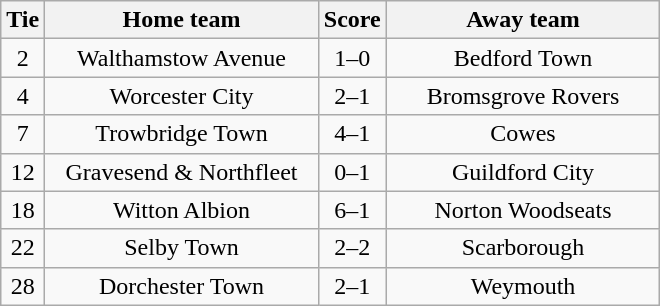<table class="wikitable" style="text-align:center;">
<tr>
<th width=20>Tie</th>
<th width=175>Home team</th>
<th width=20>Score</th>
<th width=175>Away team</th>
</tr>
<tr>
<td>2</td>
<td>Walthamstow Avenue</td>
<td>1–0</td>
<td>Bedford Town</td>
</tr>
<tr>
<td>4</td>
<td>Worcester City</td>
<td>2–1</td>
<td>Bromsgrove Rovers</td>
</tr>
<tr>
<td>7</td>
<td>Trowbridge Town</td>
<td>4–1</td>
<td>Cowes</td>
</tr>
<tr>
<td>12</td>
<td>Gravesend & Northfleet</td>
<td>0–1</td>
<td>Guildford City</td>
</tr>
<tr>
<td>18</td>
<td>Witton Albion</td>
<td>6–1</td>
<td>Norton Woodseats</td>
</tr>
<tr>
<td>22</td>
<td>Selby Town</td>
<td>2–2</td>
<td>Scarborough</td>
</tr>
<tr>
<td>28</td>
<td>Dorchester Town</td>
<td>2–1</td>
<td>Weymouth</td>
</tr>
</table>
